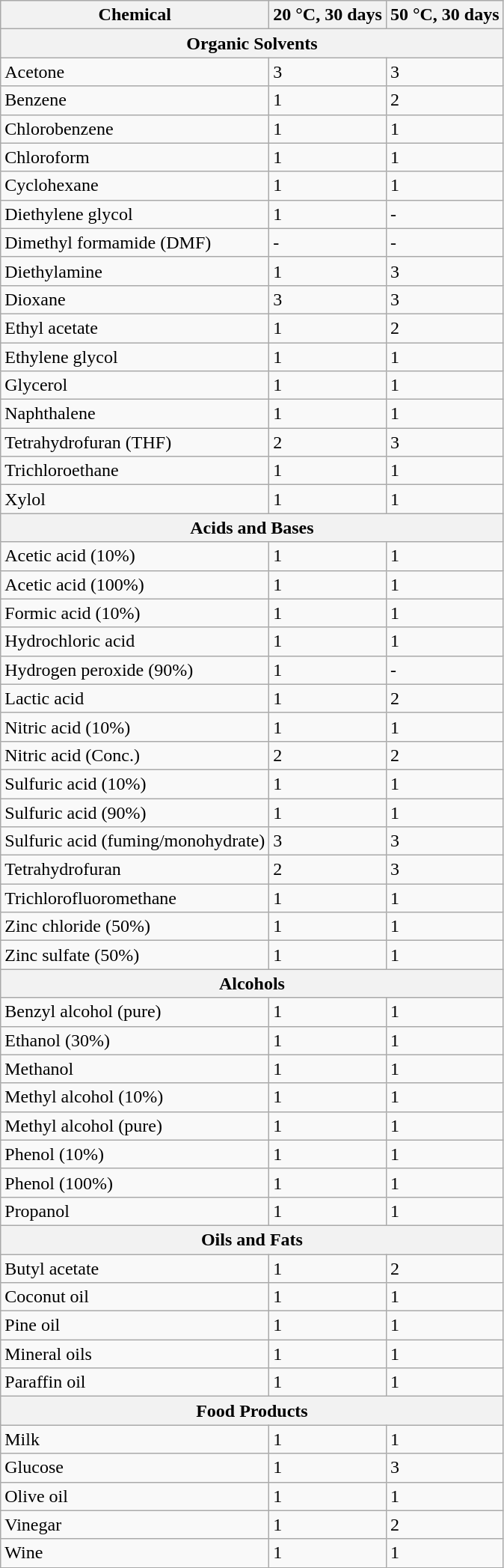<table class="wikitable">
<tr>
<th>Chemical</th>
<th>20 °C, 30 days</th>
<th>50 °C, 30 days</th>
</tr>
<tr>
<th colspan="3">Organic Solvents</th>
</tr>
<tr>
<td>Acetone</td>
<td>3</td>
<td>3</td>
</tr>
<tr>
<td>Benzene</td>
<td>1</td>
<td>2</td>
</tr>
<tr>
<td>Chlorobenzene</td>
<td>1</td>
<td>1</td>
</tr>
<tr>
<td>Chloroform</td>
<td>1</td>
<td>1</td>
</tr>
<tr>
<td>Cyclohexane</td>
<td>1</td>
<td>1</td>
</tr>
<tr>
<td>Diethylene glycol</td>
<td>1</td>
<td>-</td>
</tr>
<tr>
<td>Dimethyl formamide (DMF)</td>
<td>-</td>
<td>-</td>
</tr>
<tr>
<td>Diethylamine</td>
<td>1</td>
<td>3</td>
</tr>
<tr>
<td>Dioxane</td>
<td>3</td>
<td>3</td>
</tr>
<tr>
<td>Ethyl acetate</td>
<td>1</td>
<td>2</td>
</tr>
<tr>
<td>Ethylene glycol</td>
<td>1</td>
<td>1</td>
</tr>
<tr>
<td>Glycerol</td>
<td>1</td>
<td>1</td>
</tr>
<tr>
<td>Naphthalene</td>
<td>1</td>
<td>1</td>
</tr>
<tr>
<td>Tetrahydrofuran (THF)</td>
<td>2</td>
<td>3</td>
</tr>
<tr>
<td>Trichloroethane</td>
<td>1</td>
<td>1</td>
</tr>
<tr>
<td>Xylol</td>
<td>1</td>
<td>1</td>
</tr>
<tr>
<th colspan="3">Acids and Bases</th>
</tr>
<tr>
<td>Acetic acid (10%)</td>
<td>1</td>
<td>1</td>
</tr>
<tr>
<td>Acetic acid (100%)</td>
<td>1</td>
<td>1</td>
</tr>
<tr>
<td>Formic acid (10%)</td>
<td>1</td>
<td>1</td>
</tr>
<tr>
<td>Hydrochloric acid</td>
<td>1</td>
<td>1</td>
</tr>
<tr>
<td>Hydrogen peroxide (90%)</td>
<td>1</td>
<td>-</td>
</tr>
<tr>
<td>Lactic acid</td>
<td>1</td>
<td>2</td>
</tr>
<tr>
<td>Nitric acid (10%)</td>
<td>1</td>
<td>1</td>
</tr>
<tr>
<td>Nitric acid (Conc.)</td>
<td>2</td>
<td>2</td>
</tr>
<tr>
<td>Sulfuric acid (10%)</td>
<td>1</td>
<td>1</td>
</tr>
<tr>
<td>Sulfuric acid (90%)</td>
<td>1</td>
<td>1</td>
</tr>
<tr>
<td>Sulfuric acid (fuming/monohydrate)</td>
<td>3</td>
<td>3</td>
</tr>
<tr>
<td>Tetrahydrofuran</td>
<td>2</td>
<td>3</td>
</tr>
<tr>
<td>Trichlorofluoromethane</td>
<td>1</td>
<td>1</td>
</tr>
<tr>
<td>Zinc chloride (50%)</td>
<td>1</td>
<td>1</td>
</tr>
<tr>
<td>Zinc sulfate (50%)</td>
<td>1</td>
<td>1</td>
</tr>
<tr>
<th colspan="3">Alcohols</th>
</tr>
<tr>
<td>Benzyl alcohol (pure)</td>
<td>1</td>
<td>1</td>
</tr>
<tr>
<td>Ethanol (30%)</td>
<td>1</td>
<td>1</td>
</tr>
<tr>
<td>Methanol</td>
<td>1</td>
<td>1</td>
</tr>
<tr>
<td>Methyl alcohol (10%)</td>
<td>1</td>
<td>1</td>
</tr>
<tr>
<td>Methyl alcohol (pure)</td>
<td>1</td>
<td>1</td>
</tr>
<tr>
<td>Phenol (10%)</td>
<td>1</td>
<td>1</td>
</tr>
<tr>
<td>Phenol (100%)</td>
<td>1</td>
<td>1</td>
</tr>
<tr>
<td>Propanol</td>
<td>1</td>
<td>1</td>
</tr>
<tr>
<th colspan="3">Oils and Fats</th>
</tr>
<tr>
<td>Butyl acetate</td>
<td>1</td>
<td>2</td>
</tr>
<tr>
<td>Coconut oil</td>
<td>1</td>
<td>1</td>
</tr>
<tr>
<td>Pine oil</td>
<td>1</td>
<td>1</td>
</tr>
<tr>
<td>Mineral oils</td>
<td>1</td>
<td>1</td>
</tr>
<tr>
<td>Paraffin oil</td>
<td>1</td>
<td>1</td>
</tr>
<tr>
<th colspan="3">Food Products</th>
</tr>
<tr>
<td>Milk</td>
<td>1</td>
<td>1</td>
</tr>
<tr>
<td>Glucose</td>
<td>1</td>
<td>3</td>
</tr>
<tr>
<td>Olive oil</td>
<td>1</td>
<td>1</td>
</tr>
<tr>
<td>Vinegar</td>
<td>1</td>
<td>2</td>
</tr>
<tr>
<td>Wine</td>
<td>1</td>
<td>1</td>
</tr>
</table>
